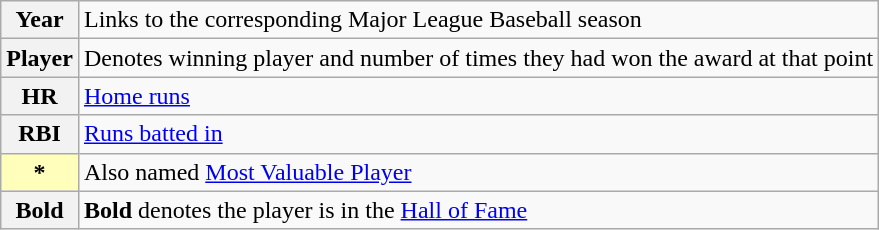<table class="wikitable">
<tr>
<th scope="row">Year</th>
<td>Links to the corresponding Major League Baseball season</td>
</tr>
<tr>
<th scope="row">Player </th>
<td>Denotes winning player and number of times they had won the award at that point</td>
</tr>
<tr>
<th scope="row">HR</th>
<td><a href='#'>Home runs</a></td>
</tr>
<tr>
<th scope="row">RBI</th>
<td><a href='#'>Runs batted in</a></td>
</tr>
<tr>
<th scope="row" style="text-align:center; background:#ffb;">*</th>
<td>Also named <a href='#'>Most Valuable Player</a></td>
</tr>
<tr>
<th scope="row"><strong>Bold</strong></th>
<td><strong>Bold</strong> denotes the player is in the <a href='#'>Hall of Fame</a></td>
</tr>
</table>
